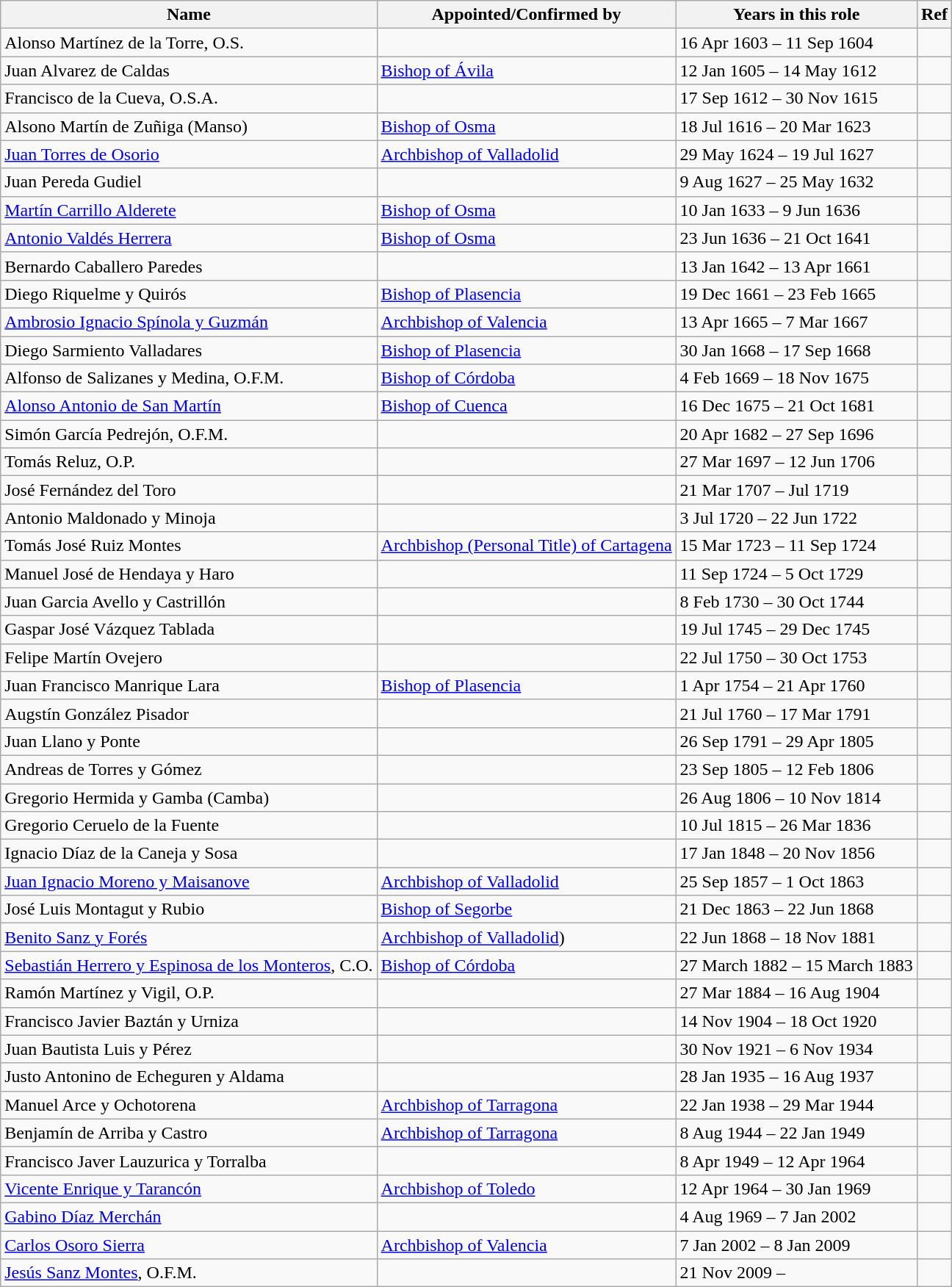<table class="wikitable sortable">
<tr>
<th>Name</th>
<th>Appointed/Confirmed by</th>
<th>Years in this role</th>
<th>Ref</th>
</tr>
<tr>
<td>Alonso Martínez de la Torre, O.S.</td>
<td></td>
<td>16 Apr 1603 – 11 Sep 1604</td>
<td></td>
</tr>
<tr>
<td>Juan Alvarez de Caldas</td>
<td><a href='#'>Bishop of Ávila</a></td>
<td>12 Jan 1605 – 14 May 1612</td>
<td></td>
</tr>
<tr>
<td>Francisco de la Cueva, O.S.A.</td>
<td></td>
<td>17 Sep 1612 – 30 Nov 1615</td>
<td></td>
</tr>
<tr>
<td>Alsono Martín de Zuñiga (Manso)</td>
<td><a href='#'>Bishop of Osma</a></td>
<td>18 Jul 1616  – 20 Mar 1623</td>
<td></td>
</tr>
<tr>
<td><a href='#'>Juan Torres de Osorio</a></td>
<td><a href='#'>Archbishop of Valladolid</a></td>
<td>29 May 1624 – 19 Jul 1627</td>
<td></td>
</tr>
<tr>
<td>Juan Pereda Gudiel</td>
<td></td>
<td>9 Aug 1627 – 25 May 1632</td>
<td></td>
</tr>
<tr>
<td><a href='#'>Martín Carrillo Alderete</a></td>
<td><a href='#'>Bishop of Osma</a></td>
<td>10 Jan 1633 – 9 Jun 1636</td>
<td></td>
</tr>
<tr>
<td><a href='#'>Antonio Valdés Herrera</a></td>
<td><a href='#'>Bishop of Osma</a></td>
<td>23 Jun 1636 – 21 Oct 1641</td>
<td></td>
</tr>
<tr>
<td>Bernardo Caballero Paredes</td>
<td></td>
<td>13 Jan 1642 – 13 Apr 1661</td>
<td></td>
</tr>
<tr>
<td>Diego Riquelme y Quirós</td>
<td><a href='#'>Bishop of Plasencia</a></td>
<td>19 Dec 1661 – 23 Feb 1665</td>
<td></td>
</tr>
<tr>
<td><a href='#'>Ambrosio Ignacio Spínola y Guzmán</a></td>
<td><a href='#'>Archbishop of Valencia</a></td>
<td>13 Apr 1665 – 7 Mar 1667</td>
<td></td>
</tr>
<tr>
<td>Diego Sarmiento Valladares</td>
<td><a href='#'>Bishop of Plasencia</a></td>
<td>30 Jan 1668 – 17 Sep 1668</td>
<td></td>
</tr>
<tr>
<td>Alfonso de Salizanes y Medina, O.F.M.</td>
<td><a href='#'>Bishop of Córdoba</a></td>
<td>4 Feb 1669 – 18 Nov 1675</td>
<td></td>
</tr>
<tr>
<td><a href='#'>Alonso Antonio de San Martín</a></td>
<td><a href='#'>Bishop of Cuenca</a></td>
<td>16 Dec 1675 – 21 Oct 1681</td>
<td></td>
</tr>
<tr>
<td>Simón García Pedrejón, O.F.M.</td>
<td></td>
<td>20 Apr 1682 – 27 Sep 1696</td>
<td></td>
</tr>
<tr>
<td>Tomás Reluz, O.P.</td>
<td></td>
<td>27 Mar 1697 – 12 Jun 1706</td>
<td></td>
</tr>
<tr>
<td>José Fernández del Toro</td>
<td></td>
<td>21 Mar 1707 – Jul 1719</td>
<td></td>
</tr>
<tr>
<td>Antonio Maldonado y Minoja</td>
<td></td>
<td>3 Jul 1720 – 22 Jun 1722</td>
<td></td>
</tr>
<tr>
<td>Tomás José Ruiz Montes</td>
<td><a href='#'>Archbishop (Personal Title) of Cartagena</a></td>
<td>15 Mar 1723 – 11 Sep 1724</td>
<td></td>
</tr>
<tr>
<td>Manuel José de Hendaya y Haro</td>
<td></td>
<td>11 Sep 1724 – 5 Oct 1729</td>
<td></td>
</tr>
<tr>
<td>Juan Garcia Avello y Castrillón</td>
<td></td>
<td>8 Feb 1730 – 30 Oct 1744</td>
<td></td>
</tr>
<tr>
<td>Gaspar José Vázquez Tablada</td>
<td></td>
<td>19 Jul 1745 – 29 Dec 1745</td>
<td></td>
</tr>
<tr>
<td>Felipe Martín Ovejero</td>
<td></td>
<td>22 Jul 1750 – 30 Oct 1753</td>
<td></td>
</tr>
<tr>
<td>Juan Francisco Manrique Lara</td>
<td><a href='#'>Bishop of Plasencia</a></td>
<td>1 Apr 1754 – 21 Apr 1760</td>
<td></td>
</tr>
<tr>
<td>Augstín González Pisador</td>
<td></td>
<td>21 Jul 1760 – 17 Mar 1791</td>
<td></td>
</tr>
<tr>
<td>Juan Llano y Ponte</td>
<td></td>
<td>26 Sep 1791 – 29 Apr 1805</td>
<td></td>
</tr>
<tr>
<td>Andreas de Torres y Gómez</td>
<td></td>
<td>23 Sep 1805 – 12 Feb 1806</td>
<td></td>
</tr>
<tr>
<td>Gregorio Hermida y Gamba (Camba)</td>
<td></td>
<td>26 Aug 1806 – 10 Nov 1814</td>
<td></td>
</tr>
<tr>
<td>Gregorio Ceruelo de la Fuente</td>
<td></td>
<td>10 Jul 1815 – 26 Mar 1836</td>
<td></td>
</tr>
<tr>
<td>Ignacio Díaz de la Caneja y Sosa</td>
<td></td>
<td>17 Jan 1848 – 20 Nov 1856</td>
<td></td>
</tr>
<tr>
<td><a href='#'>Juan Ignacio Moreno y Maisanove</a></td>
<td><a href='#'>Archbishop of Valladolid</a></td>
<td>25 Sep 1857 – 1 Oct 1863</td>
<td></td>
</tr>
<tr>
<td>José Luis Montagut y Rubio</td>
<td><a href='#'>Bishop of Segorbe</a></td>
<td>21 Dec 1863 – 22 Jun 1868</td>
<td></td>
</tr>
<tr>
<td><a href='#'>Benito Sanz y Forés</a></td>
<td><a href='#'>Archbishop of Valladolid</a>)</td>
<td>22 Jun 1868 – 18 Nov 1881</td>
<td></td>
</tr>
<tr>
<td><a href='#'>Sebastián Herrero y Espinosa de los Monteros</a>, C.O.</td>
<td><a href='#'>Bishop of Córdoba</a></td>
<td>27 March 1882 – 15 March 1883</td>
<td></td>
</tr>
<tr>
<td>Ramón Martínez y Vigil, O.P.</td>
<td></td>
<td>27 Mar 1884 – 16 Aug 1904</td>
<td></td>
</tr>
<tr>
<td>Francisco Javier Baztán y Urniza</td>
<td></td>
<td>14 Nov 1904 – 18 Oct 1920</td>
<td></td>
</tr>
<tr>
<td>Juan Bautista Luis y Pérez</td>
<td></td>
<td>30 Nov 1921 – 6 Nov 1934</td>
<td></td>
</tr>
<tr>
<td>Justo Antonino de Echeguren y Aldama</td>
<td></td>
<td>28 Jan 1935 – 16 Aug 1937</td>
<td></td>
</tr>
<tr>
<td>Manuel Arce y Ochotorena</td>
<td><a href='#'>Archbishop of Tarragona</a></td>
<td>22 Jan 1938 – 29 Mar 1944</td>
<td></td>
</tr>
<tr>
<td>Benjamín de Arriba y Castro</td>
<td><a href='#'>Archbishop of Tarragona</a></td>
<td>8 Aug 1944 – 22 Jan 1949</td>
<td></td>
</tr>
<tr>
<td>Francisco Javer Lauzurica y Torralba</td>
<td></td>
<td>8 Apr 1949 – 12 Apr 1964</td>
<td></td>
</tr>
<tr>
<td><a href='#'>Vicente Enrique y Tarancón</a></td>
<td><a href='#'>Archbishop of Toledo</a></td>
<td>12 Apr 1964 – 30 Jan 1969</td>
<td></td>
</tr>
<tr>
<td><a href='#'>Gabino Díaz Merchán</a></td>
<td></td>
<td>4 Aug 1969 – 7 Jan 2002</td>
<td></td>
</tr>
<tr>
<td><a href='#'>Carlos Osoro Sierra</a></td>
<td><a href='#'>Archbishop of Valencia</a></td>
<td>7 Jan 2002 – 8 Jan 2009</td>
<td></td>
</tr>
<tr>
<td><a href='#'>Jesús Sanz Montes</a>, O.F.M.</td>
<td></td>
<td>21 Nov 2009 –</td>
<td></td>
</tr>
</table>
